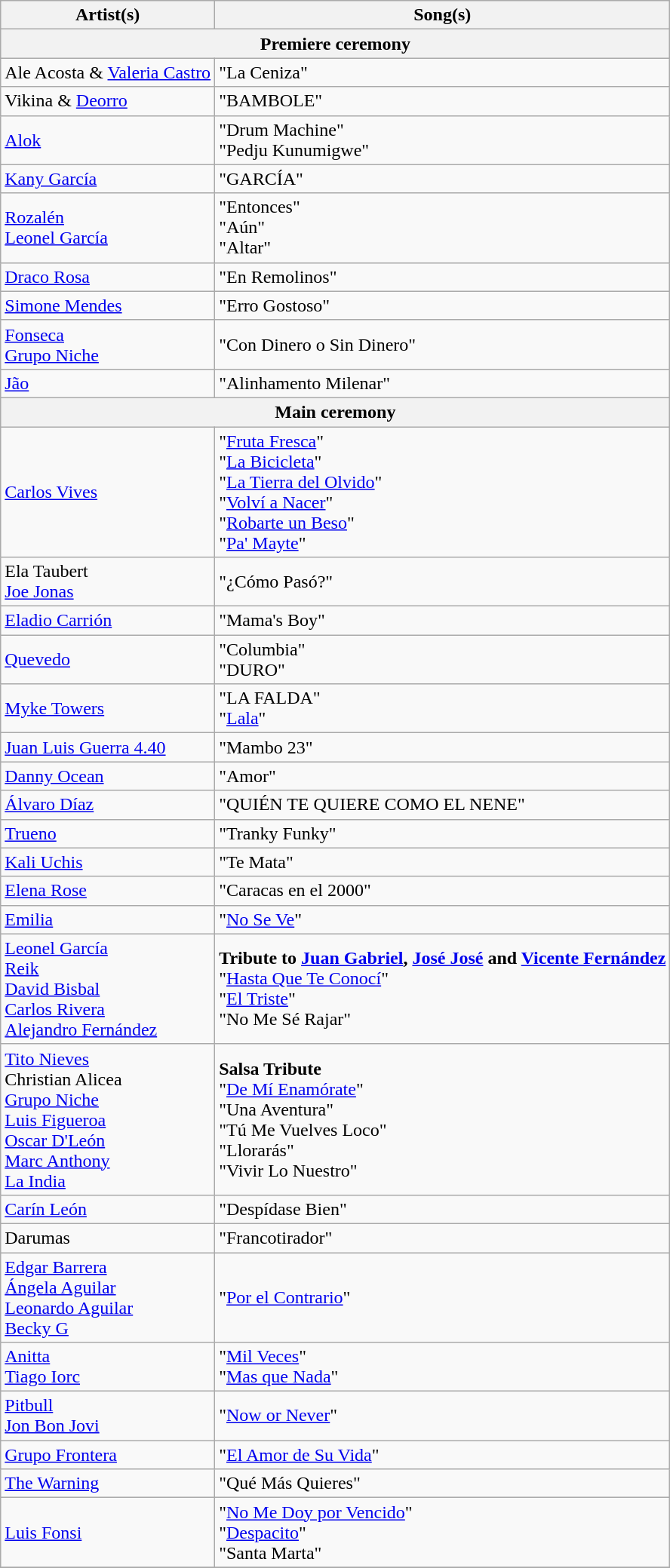<table class="wikitable">
<tr>
<th scope="col">Artist(s)</th>
<th scope="col">Song(s)</th>
</tr>
<tr>
<th colspan="2" scope="col">Premiere ceremony</th>
</tr>
<tr>
<td>Ale Acosta & <a href='#'>Valeria Castro</a></td>
<td>"La Ceniza"</td>
</tr>
<tr>
<td>Vikina & <a href='#'>Deorro</a></td>
<td>"BAMBOLE"</td>
</tr>
<tr>
<td><a href='#'>Alok</a></td>
<td>"Drum Machine"<br>"Pedju Kunumigwe"</td>
</tr>
<tr>
<td><a href='#'>Kany García</a></td>
<td>"GARCÍA"</td>
</tr>
<tr>
<td><a href='#'>Rozalén</a><br><a href='#'>Leonel García</a></td>
<td>"Entonces"<br>"Aún"<br>"Altar"</td>
</tr>
<tr>
<td><a href='#'>Draco Rosa</a></td>
<td>"En Remolinos"</td>
</tr>
<tr>
<td><a href='#'>Simone Mendes</a></td>
<td>"Erro Gostoso"</td>
</tr>
<tr>
<td><a href='#'>Fonseca</a><br><a href='#'>Grupo Niche</a></td>
<td>"Con Dinero o Sin Dinero"</td>
</tr>
<tr>
<td><a href='#'>Jão</a></td>
<td>"Alinhamento Milenar"</td>
</tr>
<tr>
<th colspan="2" scope="col">Main ceremony</th>
</tr>
<tr>
<td><a href='#'>Carlos Vives</a></td>
<td>"<a href='#'>Fruta Fresca</a>"<br>"<a href='#'>La Bicicleta</a>"<br>"<a href='#'>La Tierra del Olvido</a>"<br>"<a href='#'>Volví a Nacer</a>"<br>"<a href='#'>Robarte un Beso</a>"<br>"<a href='#'>Pa' Mayte</a>"</td>
</tr>
<tr>
<td>Ela Taubert<br><a href='#'>Joe Jonas</a></td>
<td>"¿Cómo Pasó?"</td>
</tr>
<tr>
<td><a href='#'>Eladio Carrión</a></td>
<td>"Mama's Boy"</td>
</tr>
<tr>
<td><a href='#'>Quevedo</a></td>
<td>"Columbia"<br>"DURO"</td>
</tr>
<tr>
<td><a href='#'>Myke Towers</a></td>
<td>"LA FALDA"<br>"<a href='#'>Lala</a>"</td>
</tr>
<tr>
<td><a href='#'>Juan Luis Guerra 4.40</a></td>
<td>"Mambo 23"</td>
</tr>
<tr>
<td><a href='#'>Danny Ocean</a></td>
<td>"Amor"</td>
</tr>
<tr>
<td><a href='#'>Álvaro Díaz</a></td>
<td>"QUIÉN TE QUIERE COMO EL NENE"</td>
</tr>
<tr>
<td><a href='#'>Trueno</a></td>
<td>"Tranky Funky"</td>
</tr>
<tr>
<td><a href='#'>Kali Uchis</a></td>
<td>"Te Mata"</td>
</tr>
<tr>
<td><a href='#'>Elena Rose</a></td>
<td>"Caracas en el 2000"</td>
</tr>
<tr>
<td><a href='#'>Emilia</a></td>
<td>"<a href='#'>No Se Ve</a>"</td>
</tr>
<tr>
<td><a href='#'>Leonel García</a><br><a href='#'>Reik</a><br><a href='#'>David Bisbal</a><br><a href='#'>Carlos Rivera</a><br><a href='#'>Alejandro Fernández</a></td>
<td><strong>Tribute to <a href='#'>Juan Gabriel</a>, <a href='#'>José José</a> and <a href='#'>Vicente Fernández</a></strong><br>"<a href='#'>Hasta Que Te Conocí</a>"<br>"<a href='#'>El Triste</a>"<br>"No Me Sé Rajar"</td>
</tr>
<tr>
<td><a href='#'>Tito Nieves</a><br>Christian Alicea<br><a href='#'>Grupo Niche</a><br><a href='#'>Luis Figueroa</a><br><a href='#'>Oscar D'León</a><br><a href='#'>Marc Anthony</a><br><a href='#'>La India</a></td>
<td><strong>Salsa Tribute</strong><br>"<a href='#'>De Mí Enamórate</a>"<br>"Una Aventura"<br>"Tú Me Vuelves Loco"<br>"Llorarás"<br>"Vivir Lo Nuestro"</td>
</tr>
<tr>
<td><a href='#'>Carín León</a></td>
<td>"Despídase Bien"</td>
</tr>
<tr>
<td>Darumas</td>
<td>"Francotirador"</td>
</tr>
<tr>
<td><a href='#'>Edgar Barrera</a><br><a href='#'>Ángela Aguilar</a><br><a href='#'>Leonardo Aguilar</a><br><a href='#'>Becky G</a></td>
<td>"<a href='#'>Por el Contrario</a>"</td>
</tr>
<tr>
<td><a href='#'>Anitta</a><br><a href='#'>Tiago Iorc</a></td>
<td>"<a href='#'>Mil Veces</a>"<br>"<a href='#'>Mas que Nada</a>"</td>
</tr>
<tr>
<td><a href='#'>Pitbull</a><br><a href='#'>Jon Bon Jovi</a></td>
<td>"<a href='#'>Now or Never</a>"</td>
</tr>
<tr>
<td><a href='#'>Grupo Frontera</a></td>
<td>"<a href='#'>El Amor de Su Vida</a>"</td>
</tr>
<tr>
<td><a href='#'>The Warning</a></td>
<td>"Qué Más Quieres"</td>
</tr>
<tr>
<td><a href='#'>Luis Fonsi</a></td>
<td>"<a href='#'>No Me Doy por Vencido</a>"<br>"<a href='#'>Despacito</a>"<br>"Santa Marta"</td>
</tr>
<tr>
</tr>
</table>
